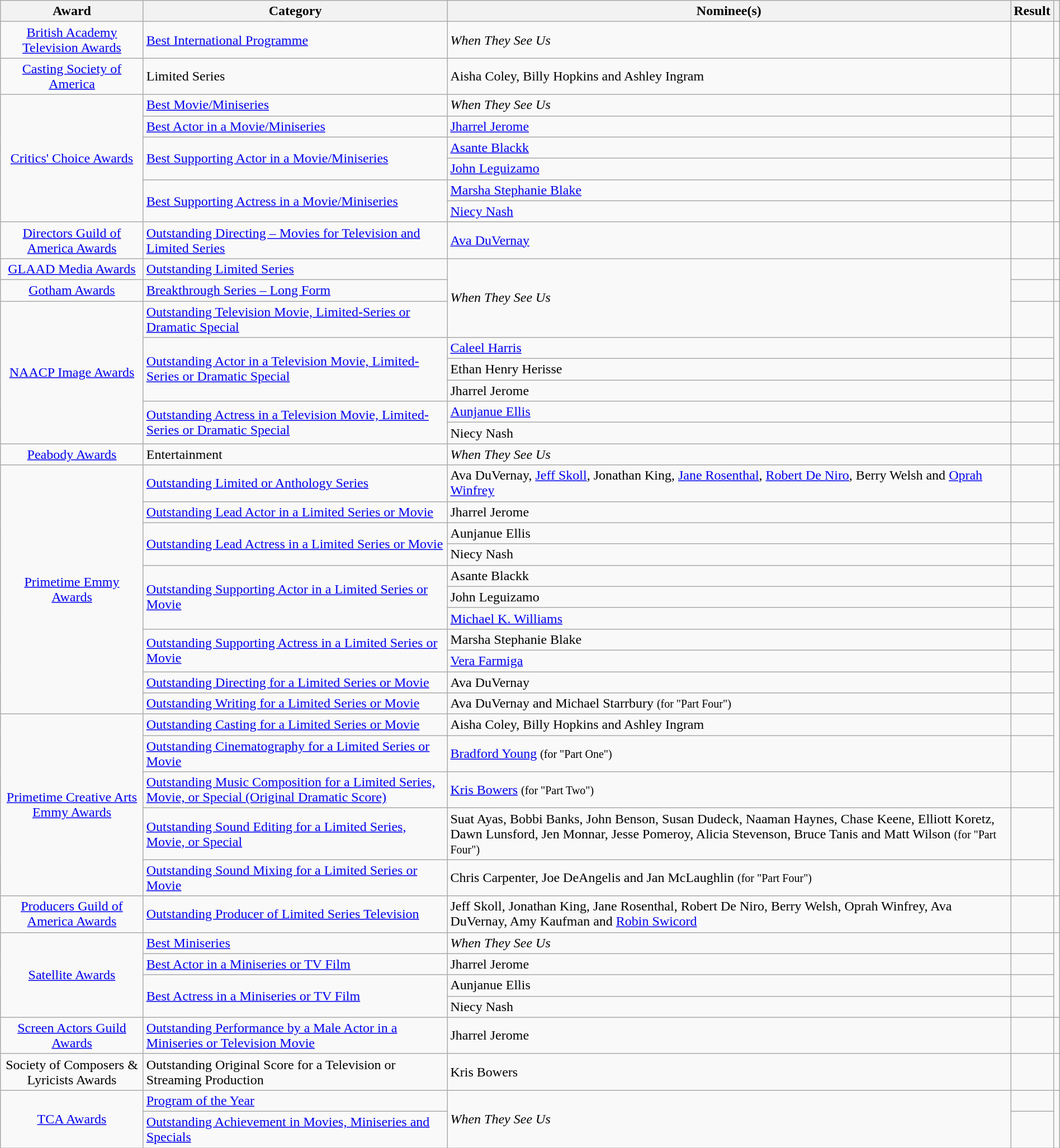<table class="wikitable sortable" style="width:100%">
<tr>
<th scope="col">Award</th>
<th scope="col">Category</th>
<th scope="col">Nominee(s)</th>
<th scope="col">Result</th>
<th scope="col" class="unsortable"></th>
</tr>
<tr>
<td align="center"><a href='#'>British Academy Television Awards</a></td>
<td><a href='#'>Best International Programme</a></td>
<td><em>When They See Us</em></td>
<td></td>
<td align="center"></td>
</tr>
<tr>
<td align="center"><a href='#'>Casting Society of America</a></td>
<td>Limited Series</td>
<td>Aisha Coley, Billy Hopkins and Ashley Ingram</td>
<td></td>
<td align="center"></td>
</tr>
<tr>
<td align="center" rowspan="6"><a href='#'>Critics' Choice Awards</a></td>
<td><a href='#'>Best Movie/Miniseries</a></td>
<td><em>When They See Us</em></td>
<td></td>
<td align="center" rowspan="6"></td>
</tr>
<tr>
<td><a href='#'>Best Actor in a Movie/Miniseries</a></td>
<td><a href='#'>Jharrel Jerome</a></td>
<td></td>
</tr>
<tr>
<td rowspan="2"><a href='#'>Best Supporting Actor in a Movie/Miniseries</a></td>
<td><a href='#'>Asante Blackk</a></td>
<td></td>
</tr>
<tr>
<td><a href='#'>John Leguizamo</a></td>
<td></td>
</tr>
<tr>
<td rowspan="2"><a href='#'>Best Supporting Actress in a Movie/Miniseries</a></td>
<td><a href='#'>Marsha Stephanie Blake</a></td>
<td></td>
</tr>
<tr>
<td><a href='#'>Niecy Nash</a></td>
<td></td>
</tr>
<tr>
<td align="center"><a href='#'>Directors Guild of America Awards</a></td>
<td><a href='#'>Outstanding Directing – Movies for Television and Limited Series</a></td>
<td><a href='#'>Ava DuVernay</a></td>
<td></td>
<td align="center"></td>
</tr>
<tr>
<td align="center"><a href='#'>GLAAD Media Awards</a></td>
<td><a href='#'>Outstanding Limited Series</a></td>
<td rowspan="3"><em>When They See Us</em></td>
<td></td>
<td align="center"></td>
</tr>
<tr>
<td align="center"><a href='#'>Gotham Awards</a></td>
<td><a href='#'>Breakthrough Series – Long Form</a></td>
<td></td>
<td align="center"></td>
</tr>
<tr>
<td align="center" rowspan="6"><a href='#'>NAACP Image Awards</a></td>
<td><a href='#'>Outstanding Television Movie, Limited-Series or Dramatic Special</a></td>
<td></td>
<td rowspan="6" align="center"></td>
</tr>
<tr>
<td rowspan="3"><a href='#'>Outstanding Actor in a Television Movie, Limited-Series or Dramatic Special</a></td>
<td><a href='#'>Caleel Harris</a></td>
<td></td>
</tr>
<tr>
<td>Ethan Henry Herisse</td>
<td></td>
</tr>
<tr>
<td>Jharrel Jerome</td>
<td></td>
</tr>
<tr>
<td rowspan="2"><a href='#'>Outstanding Actress in a Television Movie, Limited-Series or Dramatic Special</a></td>
<td><a href='#'>Aunjanue Ellis</a></td>
<td></td>
</tr>
<tr>
<td>Niecy Nash</td>
<td></td>
</tr>
<tr>
<td align="center"><a href='#'>Peabody Awards</a></td>
<td>Entertainment</td>
<td><em>When They See Us</em></td>
<td></td>
<td align="center"></td>
</tr>
<tr>
<td align="center" rowspan="11"><a href='#'>Primetime Emmy Awards</a></td>
<td><a href='#'>Outstanding Limited or Anthology Series</a></td>
<td>Ava DuVernay, <a href='#'>Jeff Skoll</a>, Jonathan King, <a href='#'>Jane Rosenthal</a>, <a href='#'>Robert De Niro</a>, Berry Welsh and <a href='#'>Oprah Winfrey</a></td>
<td></td>
<td align="center" rowspan="16"></td>
</tr>
<tr>
<td><a href='#'>Outstanding Lead Actor in a Limited Series or Movie</a></td>
<td>Jharrel Jerome</td>
<td></td>
</tr>
<tr>
<td rowspan="2"><a href='#'>Outstanding Lead Actress in a Limited Series or Movie</a></td>
<td>Aunjanue Ellis</td>
<td></td>
</tr>
<tr>
<td>Niecy Nash</td>
<td></td>
</tr>
<tr>
<td rowspan="3"><a href='#'>Outstanding Supporting Actor in a Limited Series or Movie</a></td>
<td>Asante Blackk</td>
<td></td>
</tr>
<tr>
<td>John Leguizamo</td>
<td></td>
</tr>
<tr>
<td><a href='#'>Michael K. Williams</a></td>
<td></td>
</tr>
<tr>
<td rowspan="2"><a href='#'>Outstanding Supporting Actress in a Limited Series or Movie</a></td>
<td>Marsha Stephanie Blake</td>
<td></td>
</tr>
<tr>
<td><a href='#'>Vera Farmiga</a></td>
<td></td>
</tr>
<tr>
<td><a href='#'>Outstanding Directing for a Limited Series or Movie</a></td>
<td>Ava DuVernay</td>
<td></td>
</tr>
<tr>
<td><a href='#'>Outstanding Writing for a Limited Series or Movie</a></td>
<td>Ava DuVernay and Michael Starrbury <small>(for "Part Four")</small></td>
<td></td>
</tr>
<tr>
<td align="center" rowspan="5"><a href='#'>Primetime Creative Arts Emmy Awards</a></td>
<td><a href='#'>Outstanding Casting for a Limited Series or Movie</a></td>
<td>Aisha Coley, Billy Hopkins and Ashley Ingram</td>
<td></td>
</tr>
<tr>
<td><a href='#'>Outstanding Cinematography for a Limited Series or Movie</a></td>
<td><a href='#'>Bradford Young</a> <small>(for "Part One")</small></td>
<td></td>
</tr>
<tr>
<td><a href='#'>Outstanding Music Composition for a Limited Series, Movie, or Special (Original Dramatic Score)</a></td>
<td><a href='#'>Kris Bowers</a> <small>(for "Part Two")</small></td>
<td></td>
</tr>
<tr>
<td><a href='#'>Outstanding Sound Editing for a Limited Series, Movie, or Special</a></td>
<td>Suat Ayas, Bobbi Banks, John Benson, Susan Dudeck, Naaman Haynes, Chase Keene, Elliott Koretz, Dawn Lunsford, Jen Monnar, Jesse Pomeroy, Alicia Stevenson, Bruce Tanis and Matt Wilson <small>(for "Part Four")</small></td>
<td></td>
</tr>
<tr>
<td><a href='#'>Outstanding Sound Mixing for a Limited Series or Movie</a></td>
<td>Chris Carpenter, Joe DeAngelis and Jan McLaughlin <small>(for "Part Four")</small></td>
<td></td>
</tr>
<tr>
<td align="center"><a href='#'>Producers Guild of America Awards</a></td>
<td><a href='#'>Outstanding Producer of Limited Series Television</a></td>
<td>Jeff Skoll, Jonathan King, Jane Rosenthal, Robert De Niro, Berry Welsh, Oprah Winfrey, Ava DuVernay, Amy Kaufman and <a href='#'>Robin Swicord</a></td>
<td></td>
<td align="center"></td>
</tr>
<tr>
<td align="center" rowspan="4"><a href='#'>Satellite Awards</a></td>
<td><a href='#'>Best Miniseries</a></td>
<td><em>When They See Us</em></td>
<td></td>
<td align="center" rowspan="4"></td>
</tr>
<tr>
<td><a href='#'>Best Actor in a Miniseries or TV Film</a></td>
<td>Jharrel Jerome</td>
<td></td>
</tr>
<tr>
<td rowspan="2"><a href='#'>Best Actress in a Miniseries or TV Film</a></td>
<td>Aunjanue Ellis</td>
<td></td>
</tr>
<tr>
<td>Niecy Nash</td>
<td></td>
</tr>
<tr>
<td align="center"><a href='#'>Screen Actors Guild Awards</a></td>
<td><a href='#'>Outstanding Performance by a Male Actor in a Miniseries or Television Movie</a></td>
<td>Jharrel Jerome</td>
<td></td>
<td align="center"></td>
</tr>
<tr>
<td align="center">Society of Composers & Lyricists Awards</td>
<td>Outstanding Original Score for a Television or Streaming Production</td>
<td>Kris Bowers</td>
<td></td>
<td align="center"></td>
</tr>
<tr>
<td align="center" rowspan="2"><a href='#'>TCA Awards</a></td>
<td><a href='#'>Program of the Year</a></td>
<td rowspan="2"><em>When They See Us</em></td>
<td></td>
<td align="center" rowspan="2"></td>
</tr>
<tr>
<td><a href='#'>Outstanding Achievement in Movies, Miniseries and Specials</a></td>
<td></td>
</tr>
</table>
